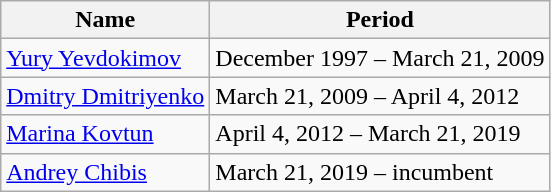<table class="wikitable">
<tr>
<th>Name</th>
<th>Period</th>
</tr>
<tr>
<td><a href='#'>Yury Yevdokimov</a></td>
<td>December 1997 – March 21, 2009</td>
</tr>
<tr>
<td><a href='#'>Dmitry Dmitriyenko</a></td>
<td>March 21, 2009 – April 4, 2012</td>
</tr>
<tr>
<td><a href='#'>Marina Kovtun</a></td>
<td>April 4, 2012 – March 21, 2019</td>
</tr>
<tr>
<td><a href='#'>Andrey Chibis</a></td>
<td>March 21, 2019 – incumbent</td>
</tr>
</table>
